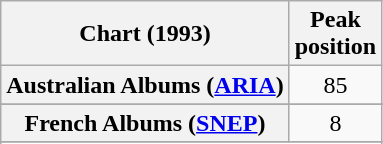<table class="wikitable plainrowheaders sortable" style="text-align:center;">
<tr>
<th>Chart (1993)</th>
<th>Peak<br>position</th>
</tr>
<tr>
<th scope="row">Australian Albums (<a href='#'>ARIA</a>)</th>
<td align="center">85</td>
</tr>
<tr>
</tr>
<tr>
<th scope="row">French Albums (<a href='#'>SNEP</a>)</th>
<td align="center">8</td>
</tr>
<tr>
</tr>
<tr>
</tr>
<tr>
</tr>
</table>
